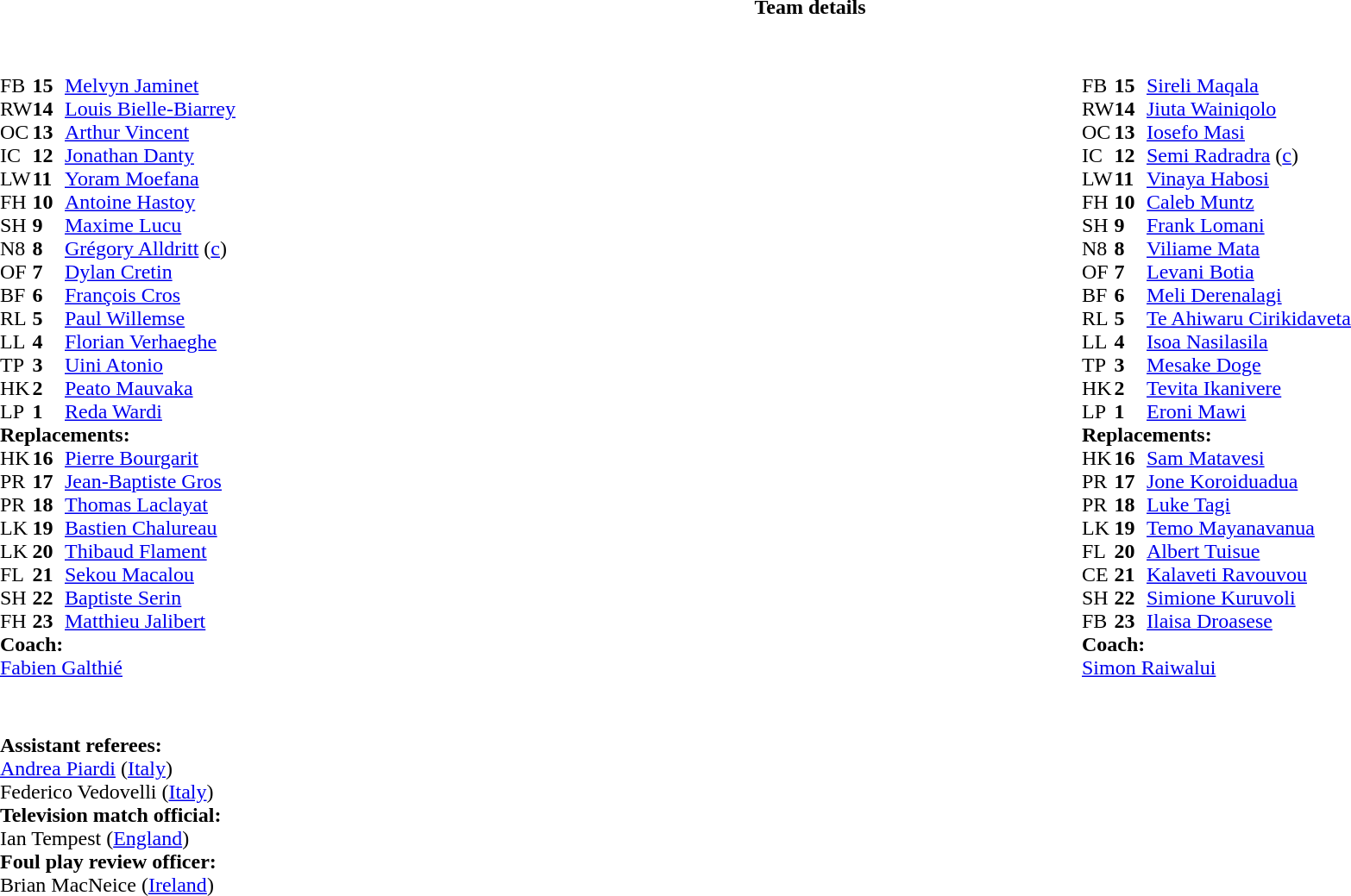<table border="0" style="width:100%;" class="collapsible collapsed">
<tr>
<th>Team details</th>
</tr>
<tr>
<td><br><table style="width:100%">
<tr>
<td style="vertical-align:top;width:50%"><br><table cellspacing="0" cellpadding="0">
<tr>
<th width="25"></th>
<th width="25"></th>
</tr>
<tr>
<td>FB</td>
<td><strong>15</strong></td>
<td><a href='#'>Melvyn Jaminet</a></td>
</tr>
<tr>
<td>RW</td>
<td><strong>14</strong></td>
<td><a href='#'>Louis Bielle-Biarrey</a></td>
</tr>
<tr>
<td>OC</td>
<td><strong>13</strong></td>
<td><a href='#'>Arthur Vincent</a></td>
</tr>
<tr>
<td>IC</td>
<td><strong>12</strong></td>
<td><a href='#'>Jonathan Danty</a></td>
</tr>
<tr>
<td>LW</td>
<td><strong>11</strong></td>
<td><a href='#'>Yoram Moefana</a></td>
</tr>
<tr>
<td>FH</td>
<td><strong>10</strong></td>
<td><a href='#'>Antoine Hastoy</a></td>
<td></td>
<td></td>
</tr>
<tr>
<td>SH</td>
<td><strong>9</strong></td>
<td><a href='#'>Maxime Lucu</a></td>
<td></td>
<td></td>
</tr>
<tr>
<td>N8</td>
<td><strong>8</strong></td>
<td><a href='#'>Grégory Alldritt</a> (<a href='#'>c</a>)</td>
<td></td>
<td></td>
</tr>
<tr>
<td>OF</td>
<td><strong>7</strong></td>
<td><a href='#'>Dylan Cretin</a></td>
</tr>
<tr>
<td>BF</td>
<td><strong>6</strong></td>
<td><a href='#'>François Cros</a></td>
<td></td>
<td></td>
</tr>
<tr>
<td>RL</td>
<td><strong>5</strong></td>
<td><a href='#'>Paul Willemse</a></td>
<td></td>
<td></td>
</tr>
<tr>
<td>LL</td>
<td><strong>4</strong></td>
<td><a href='#'>Florian Verhaeghe</a></td>
<td></td>
<td></td>
</tr>
<tr>
<td>TP</td>
<td><strong>3</strong></td>
<td><a href='#'>Uini Atonio</a></td>
<td></td>
<td></td>
</tr>
<tr>
<td>HK</td>
<td><strong>2</strong></td>
<td><a href='#'>Peato Mauvaka</a></td>
</tr>
<tr>
<td>LP</td>
<td><strong>1</strong></td>
<td><a href='#'>Reda Wardi</a></td>
<td></td>
<td></td>
</tr>
<tr>
<td colspan="3"><strong>Replacements:</strong></td>
</tr>
<tr>
<td>HK</td>
<td><strong>16</strong></td>
<td><a href='#'>Pierre Bourgarit</a></td>
<td></td>
<td></td>
</tr>
<tr>
<td>PR</td>
<td><strong>17</strong></td>
<td><a href='#'>Jean-Baptiste Gros</a></td>
<td></td>
<td></td>
</tr>
<tr>
<td>PR</td>
<td><strong>18</strong></td>
<td><a href='#'>Thomas Laclayat</a></td>
<td></td>
<td></td>
</tr>
<tr>
<td>LK</td>
<td><strong>19</strong></td>
<td><a href='#'>Bastien Chalureau</a></td>
<td></td>
<td></td>
</tr>
<tr>
<td>LK</td>
<td><strong>20</strong></td>
<td><a href='#'>Thibaud Flament</a></td>
<td></td>
<td></td>
</tr>
<tr>
<td>FL</td>
<td><strong>21</strong></td>
<td><a href='#'>Sekou Macalou</a></td>
<td></td>
<td></td>
</tr>
<tr>
<td>SH</td>
<td><strong>22</strong></td>
<td><a href='#'>Baptiste Serin</a></td>
<td></td>
<td></td>
</tr>
<tr>
<td>FH</td>
<td><strong>23</strong></td>
<td><a href='#'>Matthieu Jalibert</a></td>
<td></td>
<td></td>
</tr>
<tr>
<td colspan="3"><strong>Coach:</strong></td>
</tr>
<tr>
<td colspan="3"> <a href='#'>Fabien Galthié</a></td>
</tr>
</table>
</td>
<td style="vertical-align:top;width:50%"><br><table cellspacing="0" cellpadding="0" style="margin:auto">
<tr>
<th width="25"></th>
<th width="25"></th>
</tr>
<tr>
<td>FB</td>
<td><strong>15</strong></td>
<td><a href='#'>Sireli Maqala</a></td>
<td></td>
<td></td>
</tr>
<tr>
<td>RW</td>
<td><strong>14</strong></td>
<td><a href='#'>Jiuta Wainiqolo</a></td>
<td></td>
<td></td>
</tr>
<tr>
<td>OC</td>
<td><strong>13</strong></td>
<td><a href='#'>Iosefo Masi</a></td>
<td></td>
<td></td>
</tr>
<tr>
<td>IC</td>
<td><strong>12</strong></td>
<td><a href='#'>Semi Radradra</a> (<a href='#'>c</a>)</td>
</tr>
<tr>
<td>LW</td>
<td><strong>11</strong></td>
<td><a href='#'>Vinaya Habosi</a></td>
</tr>
<tr>
<td>FH</td>
<td><strong>10</strong></td>
<td><a href='#'>Caleb Muntz</a></td>
</tr>
<tr>
<td>SH</td>
<td><strong>9</strong></td>
<td><a href='#'>Frank Lomani</a></td>
</tr>
<tr>
<td>N8</td>
<td><strong>8</strong></td>
<td><a href='#'>Viliame Mata</a></td>
</tr>
<tr>
<td>OF</td>
<td><strong>7</strong></td>
<td><a href='#'>Levani Botia</a></td>
<td></td>
<td></td>
</tr>
<tr>
<td>BF</td>
<td><strong>6</strong></td>
<td><a href='#'>Meli Derenalagi</a></td>
<td></td>
<td></td>
</tr>
<tr>
<td>RL</td>
<td><strong>5</strong></td>
<td><a href='#'>Te Ahiwaru Cirikidaveta</a></td>
</tr>
<tr>
<td>LL</td>
<td><strong>4</strong></td>
<td><a href='#'>Isoa Nasilasila</a></td>
</tr>
<tr>
<td>TP</td>
<td><strong>3</strong></td>
<td><a href='#'>Mesake Doge</a></td>
<td></td>
<td></td>
</tr>
<tr>
<td>HK</td>
<td><strong>2</strong></td>
<td><a href='#'>Tevita Ikanivere</a></td>
<td></td>
<td></td>
</tr>
<tr>
<td>LP</td>
<td><strong>1</strong></td>
<td><a href='#'>Eroni Mawi</a></td>
<td></td>
<td></td>
</tr>
<tr>
<td colspan="3"><strong>Replacements:</strong></td>
</tr>
<tr>
<td>HK</td>
<td><strong>16</strong></td>
<td><a href='#'>Sam Matavesi</a></td>
<td></td>
<td></td>
</tr>
<tr>
<td>PR</td>
<td><strong>17</strong></td>
<td><a href='#'>Jone Koroiduadua</a></td>
<td></td>
<td></td>
</tr>
<tr>
<td>PR</td>
<td><strong>18</strong></td>
<td><a href='#'>Luke Tagi</a></td>
<td></td>
<td></td>
</tr>
<tr>
<td>LK</td>
<td><strong>19</strong></td>
<td><a href='#'>Temo Mayanavanua</a></td>
<td></td>
<td></td>
</tr>
<tr>
<td>FL</td>
<td><strong>20</strong></td>
<td><a href='#'>Albert Tuisue</a></td>
<td></td>
<td></td>
</tr>
<tr>
<td>CE</td>
<td><strong>21</strong></td>
<td><a href='#'>Kalaveti Ravouvou</a></td>
<td></td>
<td></td>
</tr>
<tr>
<td>SH</td>
<td><strong>22</strong></td>
<td><a href='#'>Simione Kuruvoli</a></td>
<td></td>
<td></td>
</tr>
<tr>
<td>FB</td>
<td><strong>23</strong></td>
<td><a href='#'>Ilaisa Droasese</a></td>
<td></td>
<td></td>
</tr>
<tr>
<td colspan="3"><strong>Coach:</strong></td>
</tr>
<tr>
<td colspan="3"> <a href='#'>Simon Raiwalui</a></td>
</tr>
</table>
</td>
</tr>
</table>
<table style="width:100%">
<tr>
<td><br><br><strong>Assistant referees:</strong>
<br><a href='#'>Andrea Piardi</a> (<a href='#'>Italy</a>)
<br>Federico Vedovelli (<a href='#'>Italy</a>)
<br><strong>Television match official:</strong>
<br>Ian Tempest (<a href='#'>England</a>)
<br><strong>Foul play review officer:</strong>
<br>Brian MacNeice (<a href='#'>Ireland</a>)</td>
</tr>
</table>
</td>
</tr>
</table>
